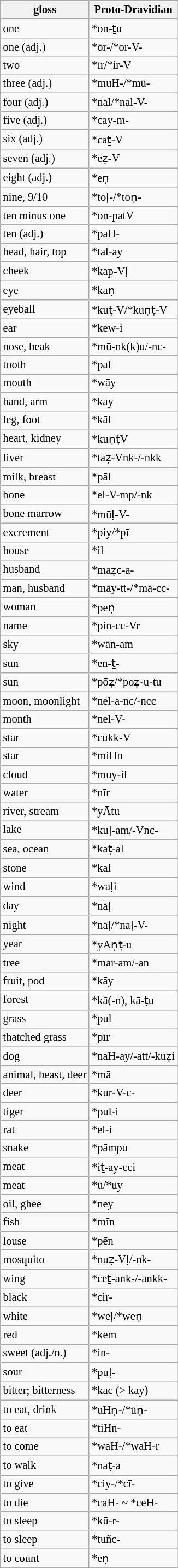<table class="wikitable sortable" style="font-size: 85%">
<tr>
<th>gloss</th>
<th>Proto-Dravidian</th>
</tr>
<tr>
<td>one</td>
<td>*on-ṯu</td>
</tr>
<tr>
<td>one (adj.)</td>
<td>*ōr-/*or-V-</td>
</tr>
<tr>
<td>two</td>
<td>*īr/*ir-V</td>
</tr>
<tr>
<td>three (adj.)</td>
<td>*muH-/*mū-</td>
</tr>
<tr>
<td>four (adj.)</td>
<td>*nāl/*nal-V-</td>
</tr>
<tr>
<td>five (adj.)</td>
<td>*cay-m-</td>
</tr>
<tr>
<td>six (adj.)</td>
<td>*caṯ-V</td>
</tr>
<tr>
<td>seven (adj.)</td>
<td>*eẓ-V</td>
</tr>
<tr>
<td>eight (adj.)</td>
<td>*eṇ</td>
</tr>
<tr>
<td>nine, 9/10</td>
<td>*toḷ-/*toṇ-</td>
</tr>
<tr>
<td>ten minus one</td>
<td>*on-patV</td>
</tr>
<tr>
<td>ten (adj.)</td>
<td>*paH-</td>
</tr>
<tr>
<td>head, hair, top</td>
<td>*tal-ay</td>
</tr>
<tr>
<td>cheek</td>
<td>*kap-Vḷ</td>
</tr>
<tr>
<td>eye</td>
<td>*kaṇ</td>
</tr>
<tr>
<td>eyeball</td>
<td>*kuṭ-V/*kuṇṭ-V</td>
</tr>
<tr>
<td>ear</td>
<td>*kew-i</td>
</tr>
<tr>
<td>nose, beak</td>
<td>*mū-nk(k)u/-nc-</td>
</tr>
<tr>
<td>tooth</td>
<td>*pal</td>
</tr>
<tr>
<td>mouth</td>
<td>*wāy</td>
</tr>
<tr>
<td>hand, arm</td>
<td>*kay</td>
</tr>
<tr>
<td>leg, foot</td>
<td>*kāl</td>
</tr>
<tr>
<td>heart, kidney</td>
<td>*kuṇṭV</td>
</tr>
<tr>
<td>liver</td>
<td>*taẓ-Vnk-/-nkk</td>
</tr>
<tr>
<td>milk, breast</td>
<td>*pāl</td>
</tr>
<tr>
<td>bone</td>
<td>*el-V-mp/-nk</td>
</tr>
<tr>
<td>bone marrow</td>
<td>*mūḷ-V-</td>
</tr>
<tr>
<td>excrement</td>
<td>*piy/*pī</td>
</tr>
<tr>
<td>house</td>
<td>*il</td>
</tr>
<tr>
<td>husband</td>
<td>*maẓc-a-</td>
</tr>
<tr>
<td>man, husband</td>
<td>*māy-tt-/*mā-cc-</td>
</tr>
<tr>
<td>woman</td>
<td>*peṇ</td>
</tr>
<tr>
<td>name</td>
<td>*pin-cc-Vr</td>
</tr>
<tr>
<td>sky</td>
<td>*wān-am</td>
</tr>
<tr>
<td>sun</td>
<td>*en-ṯ-</td>
</tr>
<tr>
<td>sun</td>
<td>*pōẓ/*poẓ-u-tu</td>
</tr>
<tr>
<td>moon, moonlight</td>
<td>*nel-a-nc/-ncc</td>
</tr>
<tr>
<td>month</td>
<td>*nel-V-</td>
</tr>
<tr>
<td>star</td>
<td>*cukk-V</td>
</tr>
<tr>
<td>star</td>
<td>*miHn</td>
</tr>
<tr>
<td>cloud</td>
<td>*muy-il</td>
</tr>
<tr>
<td>water</td>
<td>*nīr</td>
</tr>
<tr>
<td>river, stream</td>
<td>*yĀtu</td>
</tr>
<tr>
<td>lake</td>
<td>*kuḷ-am/-Vnc-</td>
</tr>
<tr>
<td>sea, ocean</td>
<td>*kaṭ-al</td>
</tr>
<tr>
<td>stone</td>
<td>*kal</td>
</tr>
<tr>
<td>wind</td>
<td>*waḷi</td>
</tr>
<tr>
<td>day</td>
<td>*nāḷ</td>
</tr>
<tr>
<td>night</td>
<td>*nāḷ/*naḷ-V-</td>
</tr>
<tr>
<td>year</td>
<td>*yAṇṭ-u</td>
</tr>
<tr>
<td>tree</td>
<td>*mar-am/-an</td>
</tr>
<tr>
<td>fruit, pod</td>
<td>*kāy</td>
</tr>
<tr>
<td>forest</td>
<td>*kā(-n), kā-ṭu</td>
</tr>
<tr>
<td>grass</td>
<td>*pul</td>
</tr>
<tr>
<td>thatched grass</td>
<td>*pīr</td>
</tr>
<tr>
<td>dog</td>
<td>*naH-ay/-att/-kuẓi</td>
</tr>
<tr>
<td>animal, beast, deer</td>
<td>*mā</td>
</tr>
<tr>
<td>deer</td>
<td>*kur-V-c-</td>
</tr>
<tr>
<td>tiger</td>
<td>*pul-i</td>
</tr>
<tr>
<td>rat</td>
<td>*el-i</td>
</tr>
<tr>
<td>snake</td>
<td>*pāmpu</td>
</tr>
<tr>
<td>meat</td>
<td>*iṯ-ay-cci</td>
</tr>
<tr>
<td>meat</td>
<td>*ū/*uy</td>
</tr>
<tr>
<td>oil, ghee</td>
<td>*ney</td>
</tr>
<tr>
<td>fish</td>
<td>*mīn</td>
</tr>
<tr>
<td>louse</td>
<td>*pēn</td>
</tr>
<tr>
<td>mosquito</td>
<td>*nuẓ-Vḷ/-nk-</td>
</tr>
<tr>
<td>wing</td>
<td>*ceṯ-ank-/-ankk-</td>
</tr>
<tr>
<td>black</td>
<td>*cir-</td>
</tr>
<tr>
<td>white</td>
<td>*weḷ/*weṇ</td>
</tr>
<tr>
<td>red</td>
<td>*kem</td>
</tr>
<tr>
<td>sweet (adj./n.)</td>
<td>*in-</td>
</tr>
<tr>
<td>sour</td>
<td>*puḷ-</td>
</tr>
<tr>
<td>bitter; bitterness</td>
<td>*kac (> kay)</td>
</tr>
<tr>
<td>to eat, drink</td>
<td>*uHṇ-/*ūṇ-</td>
</tr>
<tr>
<td>to eat</td>
<td>*tiHn-</td>
</tr>
<tr>
<td>to come</td>
<td>*waH-/*waH-r</td>
</tr>
<tr>
<td>to walk</td>
<td>*naṭ-a</td>
</tr>
<tr>
<td>to give</td>
<td>*ciy-/*cī-</td>
</tr>
<tr>
<td>to die</td>
<td>*caH- ~ *ceH-</td>
</tr>
<tr>
<td>to sleep</td>
<td>*kū-r-</td>
</tr>
<tr>
<td>to sleep</td>
<td>*tuñc-</td>
</tr>
<tr>
<td>to count</td>
<td>*eṇ</td>
</tr>
</table>
